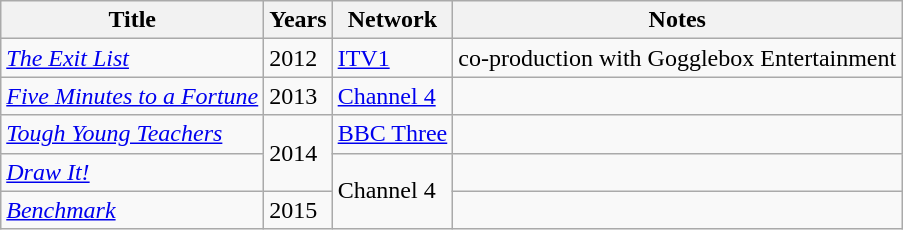<table class="wikitable sortable">
<tr>
<th>Title</th>
<th>Years</th>
<th>Network</th>
<th>Notes</th>
</tr>
<tr>
<td><em><a href='#'>The Exit List</a></em></td>
<td>2012</td>
<td><a href='#'>ITV1</a></td>
<td>co-production with Gogglebox Entertainment</td>
</tr>
<tr>
<td><em><a href='#'>Five Minutes to a Fortune</a></em></td>
<td>2013</td>
<td><a href='#'>Channel 4</a></td>
<td></td>
</tr>
<tr>
<td><em><a href='#'>Tough Young Teachers</a></em></td>
<td rowspan="2">2014</td>
<td><a href='#'>BBC Three</a></td>
<td></td>
</tr>
<tr>
<td><em><a href='#'>Draw It!</a></em></td>
<td rowspan="2">Channel 4</td>
<td></td>
</tr>
<tr>
<td><em><a href='#'>Benchmark</a></em></td>
<td>2015</td>
<td></td>
</tr>
</table>
